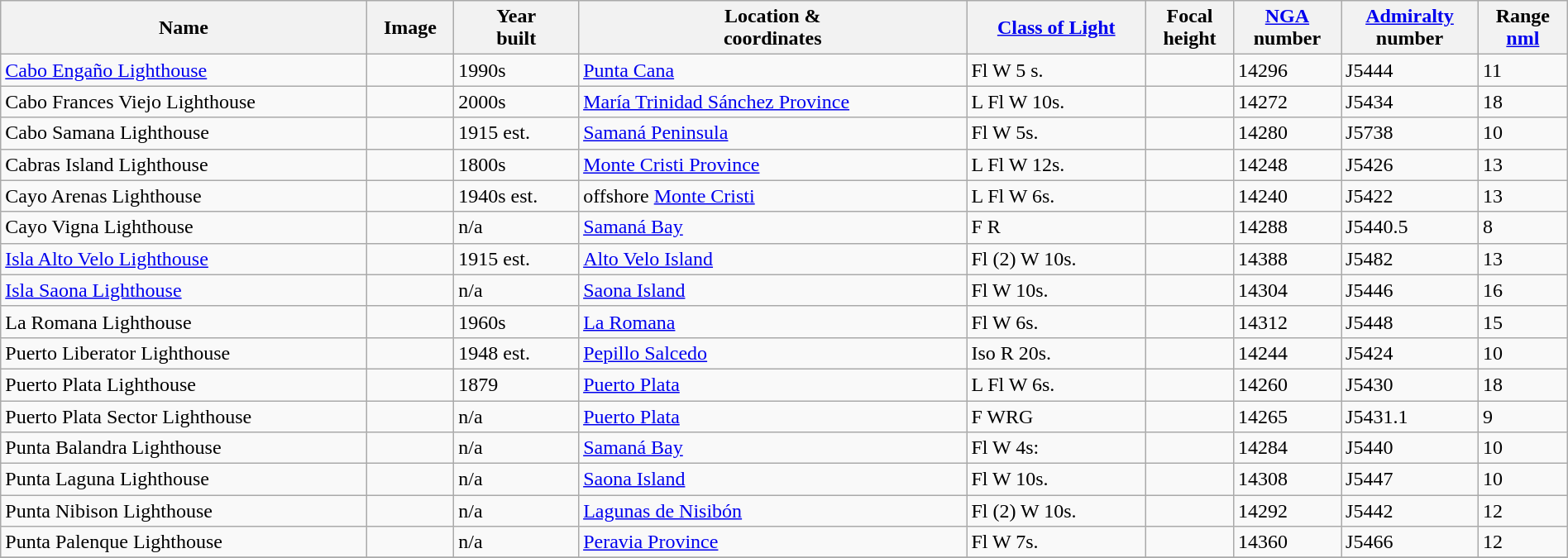<table class="wikitable sortable" style="width:100%">
<tr>
<th>Name</th>
<th>Image</th>
<th>Year<br>built</th>
<th>Location &<br>coordinates</th>
<th><a href='#'>Class of Light</a></th>
<th>Focal<br>height</th>
<th><a href='#'>NGA</a><br>number</th>
<th><a href='#'>Admiralty</a><br>number</th>
<th>Range<br><a href='#'>nml</a></th>
</tr>
<tr>
<td><a href='#'>Cabo Engaño Lighthouse</a></td>
<td> </td>
<td>1990s</td>
<td><a href='#'>Punta Cana</a><br></td>
<td>Fl W 5 s.</td>
<td></td>
<td>14296</td>
<td>J5444</td>
<td>11</td>
</tr>
<tr>
<td>Cabo Frances Viejo  Lighthouse</td>
<td></td>
<td>2000s</td>
<td><a href='#'>María Trinidad Sánchez Province</a><br></td>
<td>L Fl W 10s.</td>
<td></td>
<td>14272</td>
<td>J5434</td>
<td>18</td>
</tr>
<tr>
<td>Cabo Samana Lighthouse</td>
<td></td>
<td>1915 est.</td>
<td><a href='#'>Samaná Peninsula</a><br></td>
<td>Fl W 5s.</td>
<td></td>
<td>14280</td>
<td>J5738</td>
<td>10</td>
</tr>
<tr>
<td>Cabras Island Lighthouse</td>
<td></td>
<td>1800s</td>
<td><a href='#'>Monte Cristi Province</a><br></td>
<td>L Fl W 12s.</td>
<td></td>
<td>14248</td>
<td>J5426</td>
<td>13</td>
</tr>
<tr>
<td>Cayo Arenas Lighthouse</td>
<td></td>
<td>1940s est.</td>
<td>offshore <a href='#'>Monte Cristi</a><br> </td>
<td>L Fl W 6s.</td>
<td></td>
<td>14240</td>
<td>J5422</td>
<td>13</td>
</tr>
<tr>
<td>Cayo Vigna Lighthouse</td>
<td></td>
<td>n/a</td>
<td><a href='#'>Samaná Bay</a><br></td>
<td>F R</td>
<td></td>
<td>14288</td>
<td>J5440.5</td>
<td>8</td>
</tr>
<tr>
<td><a href='#'>Isla Alto Velo Lighthouse</a></td>
<td></td>
<td>1915 est.</td>
<td><a href='#'>Alto Velo Island</a><br></td>
<td>Fl (2) W 10s.</td>
<td></td>
<td>14388</td>
<td>J5482</td>
<td>13</td>
</tr>
<tr>
<td><a href='#'>Isla Saona Lighthouse</a></td>
<td></td>
<td>n/a</td>
<td><a href='#'>Saona Island</a><br></td>
<td>Fl W 10s.</td>
<td></td>
<td>14304</td>
<td>J5446</td>
<td>16</td>
</tr>
<tr>
<td>La Romana Lighthouse</td>
<td></td>
<td>1960s</td>
<td><a href='#'>La Romana</a><br> </td>
<td>Fl W 6s.</td>
<td></td>
<td>14312</td>
<td>J5448</td>
<td>15</td>
</tr>
<tr>
<td>Puerto Liberator Lighthouse</td>
<td> </td>
<td>1948 est.</td>
<td><a href='#'>Pepillo Salcedo</a><br></td>
<td>Iso R 20s.</td>
<td></td>
<td>14244</td>
<td>J5424</td>
<td>10</td>
</tr>
<tr>
<td>Puerto Plata Lighthouse</td>
<td></td>
<td>1879</td>
<td><a href='#'>Puerto Plata</a><br></td>
<td>L Fl W 6s.</td>
<td></td>
<td>14260</td>
<td>J5430</td>
<td>18</td>
</tr>
<tr>
<td>Puerto Plata Sector Lighthouse</td>
<td></td>
<td>n/a</td>
<td><a href='#'>Puerto Plata</a><br></td>
<td>F WRG</td>
<td></td>
<td>14265</td>
<td>J5431.1</td>
<td>9</td>
</tr>
<tr>
<td>Punta Balandra Lighthouse</td>
<td></td>
<td>n/a</td>
<td><a href='#'>Samaná Bay</a><br></td>
<td>Fl W 4s:</td>
<td></td>
<td>14284</td>
<td>J5440</td>
<td>10</td>
</tr>
<tr>
<td>Punta Laguna Lighthouse</td>
<td></td>
<td>n/a</td>
<td><a href='#'>Saona Island</a><br></td>
<td>Fl W 10s.</td>
<td></td>
<td>14308</td>
<td>J5447</td>
<td>10</td>
</tr>
<tr>
<td>Punta Nibison Lighthouse</td>
<td></td>
<td>n/a</td>
<td><a href='#'>Lagunas de Nisibón</a><br></td>
<td>Fl (2) W 10s.</td>
<td></td>
<td>14292</td>
<td>J5442</td>
<td>12</td>
</tr>
<tr>
<td>Punta Palenque Lighthouse</td>
<td></td>
<td>n/a</td>
<td><a href='#'>Peravia Province</a><br></td>
<td>Fl W 7s.</td>
<td></td>
<td>14360</td>
<td>J5466</td>
<td>12</td>
</tr>
<tr>
</tr>
</table>
